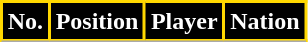<table class="wikitable sortable">
<tr>
<th style="background:#000000; color:white; border:2px solid gold;" scope="col">No.</th>
<th style="background:#000000; color:white; border:2px solid gold;" scope="col">Position</th>
<th style="background:#000000; color:white; border:2px solid gold;" scope="col">Player</th>
<th style="background:#000000; color:white; border:2px solid gold;" scope="col">Nation</th>
</tr>
<tr>
</tr>
</table>
